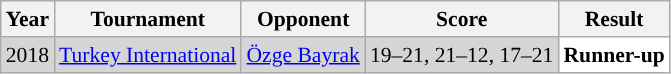<table class="sortable wikitable" style="font-size:90%;">
<tr>
<th>Year</th>
<th>Tournament</th>
<th>Opponent</th>
<th>Score</th>
<th>Result</th>
</tr>
<tr style="background:#D5D5D5">
<td align="center">2018</td>
<td align="left"><a href='#'>Turkey International</a></td>
<td align="left"> <a href='#'>Özge Bayrak</a></td>
<td align="left">19–21, 21–12, 17–21</td>
<td style="text-align:left; background:white"> <strong>Runner-up</strong></td>
</tr>
</table>
